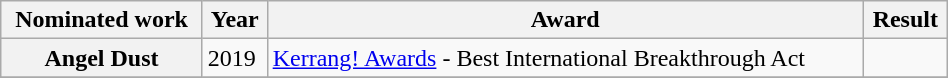<table class="wikitable plainrowheaders" style="width:50%;">
<tr>
<th>Nominated work</th>
<th>Year</th>
<th>Award</th>
<th>Result</th>
</tr>
<tr>
<th rowspan="1" scope="row">Angel Dust</th>
<td rowspan="1">2019</td>
<td><a href='#'>Kerrang! Awards</a> - Best International Breakthrough Act</td>
<td></td>
</tr>
<tr>
</tr>
</table>
